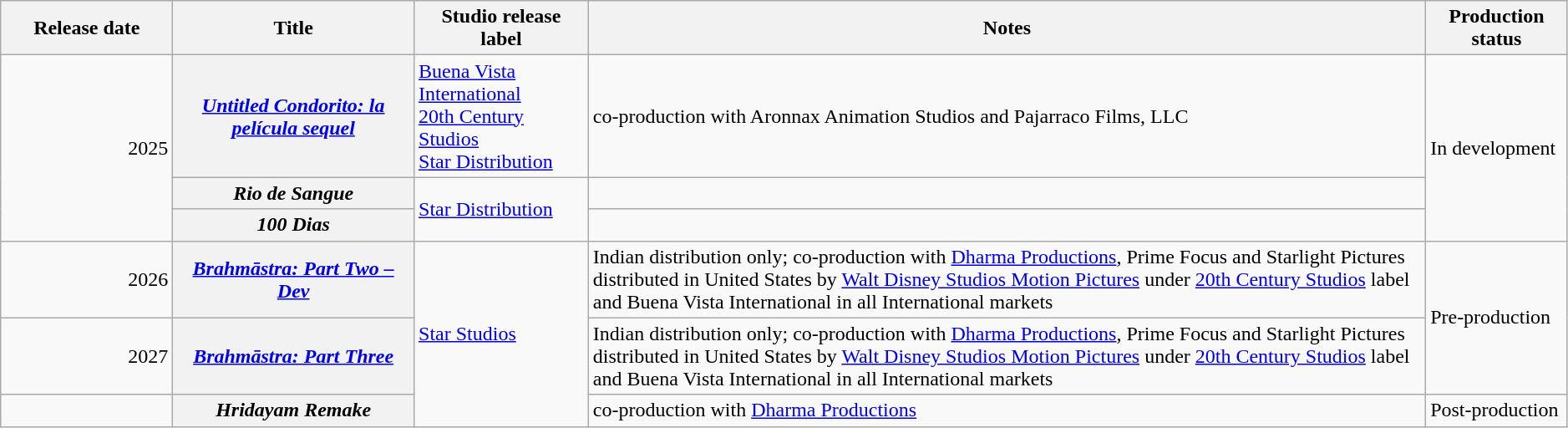<table class="wikitable plainrowheaders sortable" style="width:99%;">
<tr>
<th scope="col" style="width:130px;">Release date</th>
<th scope="col">Title</th>
<th scope="col">Studio release label</th>
<th scope="col" class="unsortable">Notes</th>
<th>Production status</th>
</tr>
<tr>
<td rowspan=3 style="text-align:right;">2025</td>
<th scope="row"><em><a href='#'>Untitled Condorito: la película sequel</a></em></th>
<td><a href='#'>Buena Vista International</a><br><a href='#'>20th Century Studios</a><br><a href='#'>Star Distribution</a></td>
<td>co-production with Aronnax Animation Studios and Pajarraco Films, LLC</td>
<td rowspan=3>In development</td>
</tr>
<tr>
<th scope="row"><em>Rio de Sangue</em></th>
<td rowspan=2><a href='#'>Star Distribution</a></td>
<td></td>
</tr>
<tr>
<th scope="row"><em>100 Dias</em></th>
<td></td>
</tr>
<tr>
<td style="text-align:right;">2026</td>
<th scope="row"><em><a href='#'>Brahmāstra: Part Two – Dev</a></em></th>
<td rowspan="3"><a href='#'>Star Studios</a></td>
<td>Indian distribution only; co-production with <a href='#'>Dharma Productions</a>, Prime Focus and Starlight Pictures<br>distributed in United States by <a href='#'>Walt Disney Studios Motion Pictures</a> under <a href='#'>20th Century Studios</a> label and Buena Vista International in all International markets</td>
<td rowspan="2">Pre-production</td>
</tr>
<tr>
<td style="text-align:right;">2027</td>
<th scope="row"><a href='#'><em>Brahmāstra: Part Three</em></a></th>
<td>Indian distribution only; co-production with <a href='#'>Dharma Productions</a>, Prime Focus and Starlight Pictures<br>distributed in United States by <a href='#'>Walt Disney Studios Motion Pictures</a> under <a href='#'>20th Century Studios</a> label and Buena Vista International in all International markets</td>
</tr>
<tr>
<td rowspan="3" style="text-align:right;"></td>
<th scope="row"><em>Hridayam Remake</em></th>
<td>co-production with <a href='#'>Dharma Productions</a></td>
<td>Post-production</td>
</tr>
</table>
